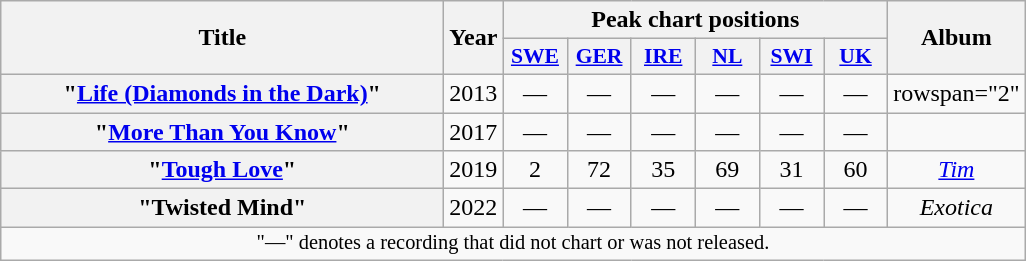<table class="wikitable plainrowheaders" style="text-align:center;" border="1">
<tr>
<th scope="col" rowspan="2" style="width:18em;">Title</th>
<th scope="col" rowspan="2">Year</th>
<th scope="col" colspan="6">Peak chart positions</th>
<th scope="col" rowspan="2">Album</th>
</tr>
<tr>
<th scope="col" style="width:2.5em;font-size:90%;"><a href='#'>SWE</a><br></th>
<th scope="col" style="width:2.5em;font-size:90%;"><a href='#'>GER</a><br></th>
<th scope="col" style="width:2.5em;font-size:90%;"><a href='#'>IRE</a><br></th>
<th scope="col" style="width:2.5em;font-size:90%;"><a href='#'>NL</a><br></th>
<th scope="col" style="width:2.5em;font-size:90%;"><a href='#'>SWI</a><br></th>
<th scope="col" style="width:2.5em;font-size:90%;"><a href='#'>UK</a><br></th>
</tr>
<tr>
<th scope="row">"<a href='#'>Life (Diamonds in the Dark)</a>" <br> </th>
<td>2013</td>
<td>—</td>
<td>—</td>
<td>—</td>
<td>—</td>
<td>—</td>
<td>—</td>
<td>rowspan="2" </td>
</tr>
<tr>
<th scope="row">"<a href='#'>More Than You Know</a>"  <br> </th>
<td>2017</td>
<td>—</td>
<td>—</td>
<td>—</td>
<td>—</td>
<td>—</td>
<td>—</td>
</tr>
<tr>
<th scope="row">"<a href='#'>Tough Love</a>" <br> </th>
<td>2019</td>
<td>2</td>
<td>72</td>
<td>35</td>
<td>69</td>
<td>31</td>
<td>60</td>
<td><em><a href='#'>Tim</a></em></td>
</tr>
<tr>
<th scope="row">"Twisted Mind" <br> </th>
<td>2022</td>
<td>—</td>
<td>—</td>
<td>—</td>
<td>—</td>
<td>—</td>
<td>—</td>
<td><em>Exotica</em></td>
</tr>
<tr>
<td colspan="13" style="font-size:85%">"—" denotes a recording that did not chart or was not released.</td>
</tr>
</table>
